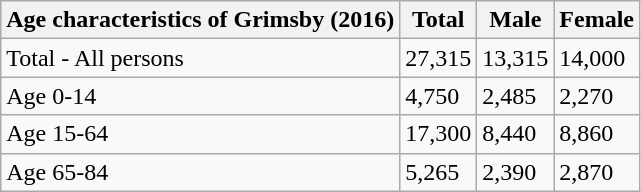<table class="wikitable">
<tr>
<th>Age characteristics of Grimsby (2016)</th>
<th>Total</th>
<th>Male</th>
<th>Female</th>
</tr>
<tr>
<td>Total - All persons</td>
<td>27,315</td>
<td>13,315</td>
<td>14,000</td>
</tr>
<tr>
<td>Age 0-14</td>
<td>4,750</td>
<td>2,485</td>
<td>2,270</td>
</tr>
<tr>
<td>Age 15-64</td>
<td>17,300</td>
<td>8,440</td>
<td>8,860</td>
</tr>
<tr>
<td>Age 65-84</td>
<td>5,265</td>
<td>2,390</td>
<td>2,870</td>
</tr>
</table>
